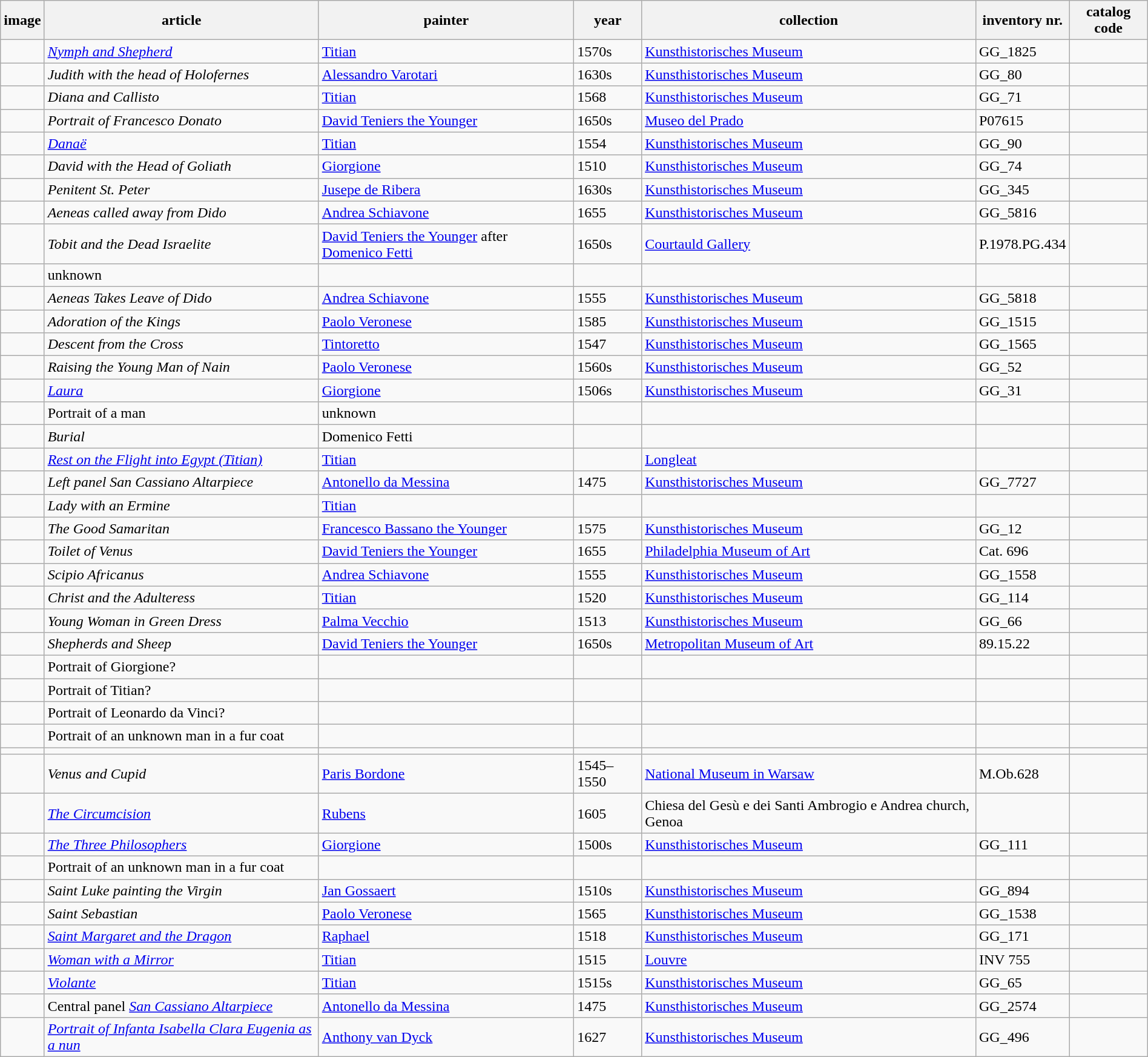<table class='wikitable sortable' style='width:100%'>
<tr>
<th>image</th>
<th>article</th>
<th>painter</th>
<th>year</th>
<th>collection</th>
<th>inventory nr.</th>
<th>catalog code</th>
</tr>
<tr>
<td></td>
<td><em><a href='#'>Nymph and Shepherd</a></em></td>
<td><a href='#'>Titian</a></td>
<td>1570s</td>
<td><a href='#'>Kunsthistorisches Museum</a></td>
<td>GG_1825</td>
<td></td>
</tr>
<tr>
<td></td>
<td><em>Judith with the head of Holofernes</em></td>
<td><a href='#'>Alessandro Varotari</a></td>
<td>1630s</td>
<td><a href='#'>Kunsthistorisches Museum</a></td>
<td>GG_80</td>
<td></td>
</tr>
<tr>
<td></td>
<td><em>Diana and Callisto</em></td>
<td><a href='#'>Titian</a></td>
<td>1568</td>
<td><a href='#'>Kunsthistorisches Museum</a></td>
<td>GG_71</td>
<td></td>
</tr>
<tr>
<td></td>
<td><em>Portrait of Francesco Donato</em></td>
<td><a href='#'>David Teniers the Younger</a></td>
<td>1650s</td>
<td><a href='#'>Museo del Prado</a></td>
<td>P07615</td>
<td></td>
</tr>
<tr>
<td></td>
<td><em><a href='#'>Danaë</a></em></td>
<td><a href='#'>Titian</a></td>
<td>1554</td>
<td><a href='#'>Kunsthistorisches Museum</a></td>
<td>GG_90</td>
<td></td>
</tr>
<tr>
<td></td>
<td><em>David with the Head of Goliath</em></td>
<td><a href='#'>Giorgione</a></td>
<td>1510</td>
<td><a href='#'>Kunsthistorisches Museum</a></td>
<td>GG_74</td>
<td></td>
</tr>
<tr>
<td></td>
<td><em>Penitent St. Peter</em></td>
<td><a href='#'>Jusepe de Ribera</a></td>
<td>1630s</td>
<td><a href='#'>Kunsthistorisches Museum</a></td>
<td>GG_345</td>
<td></td>
</tr>
<tr>
<td></td>
<td><em>Aeneas called away from Dido</em></td>
<td><a href='#'>Andrea Schiavone</a></td>
<td>1655</td>
<td><a href='#'>Kunsthistorisches Museum</a></td>
<td>GG_5816</td>
<td></td>
</tr>
<tr>
<td></td>
<td><em>Tobit and the Dead Israelite</em></td>
<td><a href='#'>David Teniers the Younger</a> after <a href='#'>Domenico Fetti</a></td>
<td>1650s</td>
<td><a href='#'>Courtauld Gallery</a></td>
<td>P.1978.PG.434</td>
<td></td>
</tr>
<tr>
<td></td>
<td>unknown</td>
<td></td>
<td></td>
<td></td>
<td></td>
<td></td>
</tr>
<tr>
<td></td>
<td><em>Aeneas Takes Leave of Dido</em></td>
<td><a href='#'>Andrea Schiavone</a></td>
<td>1555</td>
<td><a href='#'>Kunsthistorisches Museum</a></td>
<td>GG_5818</td>
<td></td>
</tr>
<tr>
<td></td>
<td><em>Adoration of the Kings</em></td>
<td><a href='#'>Paolo Veronese</a></td>
<td>1585</td>
<td><a href='#'>Kunsthistorisches Museum</a></td>
<td>GG_1515</td>
<td></td>
</tr>
<tr>
<td></td>
<td><em>Descent from the Cross</em></td>
<td><a href='#'>Tintoretto</a></td>
<td>1547</td>
<td><a href='#'>Kunsthistorisches Museum</a></td>
<td>GG_1565</td>
<td></td>
</tr>
<tr>
<td></td>
<td><em>Raising the Young Man of Nain</em></td>
<td><a href='#'>Paolo Veronese</a></td>
<td>1560s</td>
<td><a href='#'>Kunsthistorisches Museum</a></td>
<td>GG_52</td>
<td></td>
</tr>
<tr>
<td></td>
<td><em><a href='#'>Laura</a></em></td>
<td><a href='#'>Giorgione</a></td>
<td>1506s</td>
<td><a href='#'>Kunsthistorisches Museum</a></td>
<td>GG_31</td>
<td></td>
</tr>
<tr>
<td></td>
<td>Portrait of a man</td>
<td>unknown</td>
<td></td>
<td></td>
<td></td>
<td></td>
</tr>
<tr>
<td></td>
<td><em>Burial</em></td>
<td>Domenico Fetti</td>
<td></td>
<td></td>
<td></td>
<td></td>
</tr>
<tr>
<td></td>
<td><em><a href='#'>Rest on the Flight into Egypt (Titian)</a></em></td>
<td><a href='#'>Titian</a></td>
<td></td>
<td><a href='#'>Longleat</a></td>
<td></td>
<td></td>
</tr>
<tr>
<td></td>
<td><em>Left panel San Cassiano Altarpiece</em></td>
<td><a href='#'>Antonello da Messina</a></td>
<td>1475</td>
<td><a href='#'>Kunsthistorisches Museum</a></td>
<td>GG_7727</td>
<td></td>
</tr>
<tr>
<td></td>
<td><em>Lady with an Ermine</em></td>
<td><a href='#'>Titian</a></td>
<td></td>
<td></td>
<td></td>
<td></td>
</tr>
<tr>
<td></td>
<td><em>The Good Samaritan</em></td>
<td><a href='#'>Francesco Bassano the Younger</a></td>
<td>1575</td>
<td><a href='#'>Kunsthistorisches Museum</a></td>
<td>GG_12</td>
<td></td>
</tr>
<tr>
<td></td>
<td><em>Toilet of Venus</em></td>
<td><a href='#'>David Teniers the Younger</a></td>
<td>1655</td>
<td><a href='#'>Philadelphia Museum of Art</a></td>
<td>Cat. 696</td>
<td></td>
</tr>
<tr>
<td></td>
<td><em>Scipio Africanus</em></td>
<td><a href='#'>Andrea Schiavone</a></td>
<td>1555</td>
<td><a href='#'>Kunsthistorisches Museum</a></td>
<td>GG_1558</td>
<td></td>
</tr>
<tr>
<td></td>
<td><em>Christ and the Adulteress</em></td>
<td><a href='#'>Titian</a></td>
<td>1520</td>
<td><a href='#'>Kunsthistorisches Museum</a></td>
<td>GG_114</td>
<td></td>
</tr>
<tr>
<td></td>
<td><em>Young Woman in Green Dress</em></td>
<td><a href='#'>Palma Vecchio</a></td>
<td>1513</td>
<td><a href='#'>Kunsthistorisches Museum</a></td>
<td>GG_66</td>
<td></td>
</tr>
<tr>
<td></td>
<td><em>Shepherds and Sheep</em></td>
<td><a href='#'>David Teniers the Younger</a></td>
<td>1650s</td>
<td><a href='#'>Metropolitan Museum of Art</a></td>
<td>89.15.22</td>
<td></td>
</tr>
<tr>
<td></td>
<td>Portrait of Giorgione?</td>
<td></td>
<td></td>
<td></td>
<td></td>
<td></td>
</tr>
<tr>
<td></td>
<td>Portrait of Titian?</td>
<td></td>
<td></td>
<td></td>
<td></td>
<td></td>
</tr>
<tr>
<td></td>
<td>Portrait of Leonardo da Vinci?</td>
<td></td>
<td></td>
<td></td>
<td></td>
<td></td>
</tr>
<tr>
<td></td>
<td>Portrait of an unknown man in a fur coat</td>
<td></td>
<td></td>
<td></td>
<td></td>
<td></td>
</tr>
<tr>
<td></td>
<td></td>
<td></td>
<td></td>
<td></td>
<td></td>
<td></td>
</tr>
<tr>
<td></td>
<td><em>Venus and Cupid</em></td>
<td><a href='#'>Paris Bordone</a></td>
<td>1545–1550</td>
<td><a href='#'>National Museum in Warsaw</a></td>
<td>M.Ob.628</td>
<td></td>
</tr>
<tr>
<td></td>
<td><a href='#'><em>The Circumcision</em></a></td>
<td><a href='#'>Rubens</a></td>
<td>1605</td>
<td>Chiesa del Gesù e dei Santi Ambrogio e Andrea church, Genoa</td>
<td></td>
<td></td>
</tr>
<tr>
<td></td>
<td><em><a href='#'>The Three Philosophers</a></em></td>
<td><a href='#'>Giorgione</a></td>
<td>1500s</td>
<td><a href='#'>Kunsthistorisches Museum</a></td>
<td>GG_111</td>
<td></td>
</tr>
<tr>
<td></td>
<td>Portrait of an unknown man in a fur coat</td>
<td></td>
<td></td>
<td></td>
<td></td>
<td></td>
</tr>
<tr>
<td></td>
<td><em>Saint Luke painting the Virgin</em></td>
<td><a href='#'>Jan Gossaert</a></td>
<td>1510s</td>
<td><a href='#'>Kunsthistorisches Museum</a></td>
<td>GG_894</td>
<td></td>
</tr>
<tr>
<td></td>
<td><em>Saint Sebastian</em></td>
<td><a href='#'>Paolo Veronese</a></td>
<td>1565</td>
<td><a href='#'>Kunsthistorisches Museum</a></td>
<td>GG_1538</td>
<td></td>
</tr>
<tr>
<td></td>
<td><em><a href='#'>Saint Margaret and the Dragon</a></em></td>
<td><a href='#'>Raphael</a></td>
<td>1518</td>
<td><a href='#'>Kunsthistorisches Museum</a></td>
<td>GG_171</td>
<td></td>
</tr>
<tr>
<td></td>
<td><em><a href='#'>Woman with a Mirror</a></em></td>
<td><a href='#'>Titian</a></td>
<td>1515</td>
<td><a href='#'>Louvre</a></td>
<td>INV 755</td>
<td></td>
</tr>
<tr>
<td></td>
<td><em><a href='#'>Violante</a></em></td>
<td><a href='#'>Titian</a></td>
<td>1515s</td>
<td><a href='#'>Kunsthistorisches Museum</a></td>
<td>GG_65</td>
<td></td>
</tr>
<tr>
<td></td>
<td>Central panel <em><a href='#'>San Cassiano Altarpiece</a></em></td>
<td><a href='#'>Antonello da Messina</a></td>
<td>1475</td>
<td><a href='#'>Kunsthistorisches Museum</a></td>
<td>GG_2574</td>
<td></td>
</tr>
<tr>
<td></td>
<td><em><a href='#'>Portrait of Infanta Isabella Clara Eugenia as a nun</a></em></td>
<td><a href='#'>Anthony van Dyck</a></td>
<td>1627</td>
<td><a href='#'>Kunsthistorisches Museum</a></td>
<td>GG_496</td>
<td></td>
</tr>
</table>
